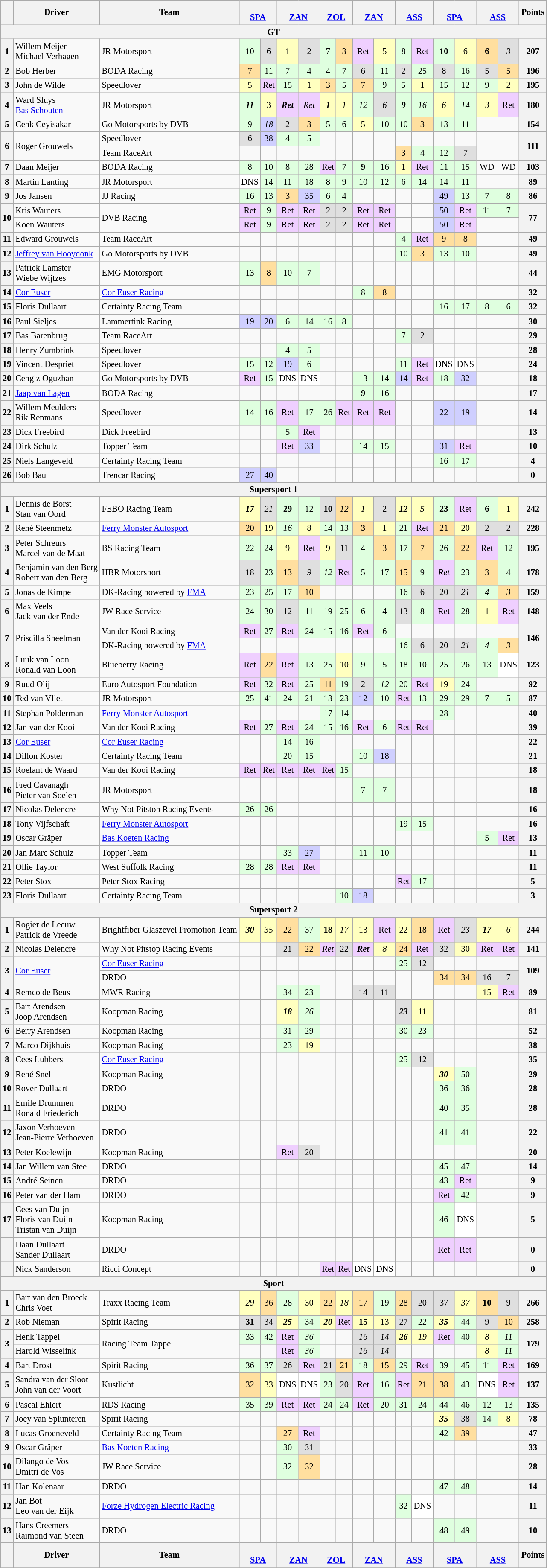<table>
<tr>
<td valign="top"><br><table class="wikitable" style="font-size: 85%; text-align:center;">
<tr>
<th></th>
<th>Driver</th>
<th>Team</th>
<th colspan=2><br><a href='#'>SPA</a></th>
<th colspan=2><br><a href='#'>ZAN</a></th>
<th colspan=2><br><a href='#'>ZOL</a></th>
<th colspan=2><br><a href='#'>ZAN</a></th>
<th colspan=2><br><a href='#'>ASS</a></th>
<th colspan=2><br><a href='#'>SPA</a></th>
<th colspan=2><br><a href='#'>ASS</a></th>
<th>Points</th>
</tr>
<tr>
<th colspan=20>GT</th>
</tr>
<tr>
<th>1</th>
<td align=left> Willem Meijer<br> Michael Verhagen</td>
<td align=left> JR Motorsport</td>
<td style="background:#DFFFDF;">10</td>
<td style="background:#DFDFDF;">6</td>
<td style="background:#FFFFBF;">1</td>
<td style="background:#DFDFDF;">2</td>
<td style="background:#DFFFDF;">7</td>
<td style="background:#FFDF9F;">3</td>
<td style="background:#EFCFFF;">Ret</td>
<td style="background:#FFFFBF;">5</td>
<td style="background:#DFFFDF;">8</td>
<td style="background:#EFCFFF;">Ret</td>
<td style="background:#DFFFDF;"><strong>10</strong></td>
<td style="background:#FFFFBF;">6</td>
<td style="background:#FFDF9F;"><strong>6</strong></td>
<td style="background:#DFDFDF;"><em>3</em></td>
<th>207</th>
</tr>
<tr>
<th>2</th>
<td align=left> Bob Herber</td>
<td align=left> BODA Racing</td>
<td style="background:#FFDF9F;">7</td>
<td style="background:#DFFFDF;">11</td>
<td style="background:#DFFFDF;">7</td>
<td style="background:#DFFFDF;">4</td>
<td style="background:#DFFFDF;">4</td>
<td style="background:#DFFFDF;">7</td>
<td style="background:#DFDFDF;">6</td>
<td style="background:#DFFFDF;">11</td>
<td style="background:#DFDFDF;">2</td>
<td style="background:#DFFFDF;">25</td>
<td style="background:#DFDFDF;">8</td>
<td style="background:#DFFFDF;">16</td>
<td style="background:#DFDFDF;">5</td>
<td style="background:#FFDF9F;">5</td>
<th>196</th>
</tr>
<tr>
<th>3</th>
<td align=left> John de Wilde</td>
<td align=left> Speedlover</td>
<td style="background:#FFFFBF;">5</td>
<td style="background:#EFCFFF;">Ret</td>
<td style="background:#DFFFDF;">15</td>
<td style="background:#FFFFBF;">1</td>
<td style="background:#FFDF9F;">3</td>
<td style="background:#DFFFDF;">5</td>
<td style="background:#FFDF9F;">7</td>
<td style="background:#DFFFDF;">9</td>
<td style="background:#DFFFDF;">5</td>
<td style="background:#FFFFBF;">1</td>
<td style="background:#DFFFDF;">15</td>
<td style="background:#DFFFDF;">12</td>
<td style="background:#DFFFDF;">9</td>
<td style="background:#FFFFBF;">2</td>
<th>195</th>
</tr>
<tr>
<th>4</th>
<td align=left> Ward Sluys<br> <a href='#'>Bas Schouten</a></td>
<td align=left> JR Motorsport</td>
<td style="background:#DFFFDF;"><strong><em>11</em></strong></td>
<td style="background:#FFFFBF;">3</td>
<td style="background:#EFCFFF;"><strong><em>Ret</em></strong></td>
<td style="background:#EFCFFF;"><em>Ret</em></td>
<td style="background:#FFFFBF;"><strong><em>1</em></strong></td>
<td style="background:#FFFFBF;"><em>1</em></td>
<td style="background:#DFFFDF;"><em>12</em></td>
<td style="background:#DFDFDF;"><em>6</em></td>
<td style="background:#DFFFDF;"><strong><em>9</em></strong></td>
<td style="background:#DFFFDF;"><em>16</em></td>
<td style="background:#FFFFBF;"><em>6</em></td>
<td style="background:#DFFFDF;"><em>14</em></td>
<td style="background:#FFFFBF;"><em>3</em></td>
<td style="background:#EFCFFF;">Ret</td>
<th>180</th>
</tr>
<tr>
<th>5</th>
<td align=left> Cenk Ceyisakar</td>
<td align=left> Go Motorsports by DVB</td>
<td style="background:#DFFFDF;">9</td>
<td style="background:#CFCFFF;"><em>18</em></td>
<td style="background:#DFDFDF;">2</td>
<td style="background:#FFDF9F;">3</td>
<td style="background:#DFFFDF;">5</td>
<td style="background:#DFFFDF;">6</td>
<td style="background:#FFFFBF;">5</td>
<td style="background:#DFFFDF;">10</td>
<td style="background:#DFFFDF;">10</td>
<td style="background:#FFDF9F;">3</td>
<td style="background:#DFFFDF;">13</td>
<td style="background:#DFFFDF;">11</td>
<td></td>
<td></td>
<th>154</th>
</tr>
<tr>
<th rowspan=2>6</th>
<td rowspan=2 align=left> Roger Grouwels</td>
<td align=left> Speedlover</td>
<td style="background:#DFDFDF;">6</td>
<td style="background:#CFCFFF;">38</td>
<td style="background:#DFFFDF;">4</td>
<td style="background:#DFFFDF;">5</td>
<td></td>
<td></td>
<td></td>
<td></td>
<td></td>
<td></td>
<td></td>
<td></td>
<td></td>
<td></td>
<th rowspan=2>111</th>
</tr>
<tr>
<td align=left> Team RaceArt</td>
<td></td>
<td></td>
<td></td>
<td></td>
<td></td>
<td></td>
<td></td>
<td></td>
<td style="background:#FFDF9F;">3</td>
<td style="background:#DFFFDF;">4</td>
<td style="background:#DFFFDF;">12</td>
<td style="background:#DFDFDF;">7</td>
<td></td>
<td></td>
</tr>
<tr>
<th>7</th>
<td align=left> Daan Meijer</td>
<td align=left> BODA Racing</td>
<td style="background:#DFFFDF;">8</td>
<td style="background:#DFFFDF;">10</td>
<td style="background:#DFFFDF;">8</td>
<td style="background:#DFFFDF;">28</td>
<td style="background:#EFCFFF;">Ret</td>
<td style="background:#DFFFDF;">7</td>
<td style="background:#DFFFDF;"><strong>9</strong></td>
<td style="background:#DFFFDF;">16</td>
<td style="background:#FFFFBF;">1</td>
<td style="background:#EFCFFF;">Ret</td>
<td style="background:#DFFFDF;">11</td>
<td style="background:#DFFFDF;">15</td>
<td>WD</td>
<td>WD</td>
<th>103</th>
</tr>
<tr>
<th>8</th>
<td align=left> Martin Lanting</td>
<td align=left> JR Motorsport</td>
<td style="background:#FFFFFF;">DNS</td>
<td style="background:#DFFFDF;">14</td>
<td style="background:#DFFFDF;">11</td>
<td style="background:#DFFFDF;">18</td>
<td style="background:#DFFFDF;">8</td>
<td style="background:#DFFFDF;">9</td>
<td style="background:#DFFFDF;">10</td>
<td style="background:#DFFFDF;">12</td>
<td style="background:#DFFFDF;">6</td>
<td style="background:#DFFFDF;">14</td>
<td style="background:#DFFFDF;">14</td>
<td style="background:#DFFFDF;">11</td>
<td></td>
<td></td>
<th>89</th>
</tr>
<tr>
<th>9</th>
<td align=left> Jos Jansen</td>
<td align=left> JJ Racing</td>
<td style="background:#DFFFDF;">16</td>
<td style="background:#DFFFDF;">13</td>
<td style="background:#FFDF9F;">3</td>
<td style="background:#CFCFFF;">35</td>
<td style="background:#DFFFDF;">6</td>
<td style="background:#DFFFDF;">4</td>
<td></td>
<td></td>
<td></td>
<td></td>
<td style="background:#CFCFFF;">49</td>
<td style="background:#DFFFDF;">13</td>
<td style="background:#DFFFDF;">7</td>
<td style="background:#DFFFDF;">8</td>
<th>86</th>
</tr>
<tr>
<th rowspan=2>10</th>
<td align=left> Kris Wauters</td>
<td rowspan=2 align=left> DVB Racing</td>
<td style="background:#EFCFFF;">Ret</td>
<td style="background:#DFFFDF;">9</td>
<td style="background:#EFCFFF;">Ret</td>
<td style="background:#EFCFFF;">Ret</td>
<td style="background:#DFDFDF;">2</td>
<td style="background:#DFDFDF;">2</td>
<td style="background:#EFCFFF;">Ret</td>
<td style="background:#EFCFFF;">Ret</td>
<td></td>
<td></td>
<td style="background:#CFCFFF;">50</td>
<td style="background:#EFCFFF;">Ret</td>
<td style="background:#DFFFDF;">11</td>
<td style="background:#DFFFDF;">7</td>
<th rowspan=2>77</th>
</tr>
<tr>
<td align=left> Koen Wauters</td>
<td style="background:#EFCFFF;">Ret</td>
<td style="background:#DFFFDF;">9</td>
<td style="background:#EFCFFF;">Ret</td>
<td style="background:#EFCFFF;">Ret</td>
<td style="background:#DFDFDF;">2</td>
<td style="background:#DFDFDF;">2</td>
<td style="background:#EFCFFF;">Ret</td>
<td style="background:#EFCFFF;">Ret</td>
<td></td>
<td></td>
<td style="background:#CFCFFF;">50</td>
<td style="background:#EFCFFF;">Ret</td>
<td></td>
<td></td>
</tr>
<tr>
<th>11</th>
<td align=left> Edward Grouwels</td>
<td align=left> Team RaceArt</td>
<td></td>
<td></td>
<td></td>
<td></td>
<td></td>
<td></td>
<td></td>
<td></td>
<td style="background:#DFFFDF;">4</td>
<td style="background:#EFCFFF;">Ret</td>
<td style="background:#FFDF9F;">9</td>
<td style="background:#FFDF9F;">8</td>
<td></td>
<td></td>
<th>49</th>
</tr>
<tr>
<th>12</th>
<td align=left> <a href='#'>Jeffrey van Hooydonk</a></td>
<td align=left> Go Motorsports by DVB</td>
<td></td>
<td></td>
<td></td>
<td></td>
<td></td>
<td></td>
<td></td>
<td></td>
<td style="background:#DFFFDF;">10</td>
<td style="background:#FFDF9F;">3</td>
<td style="background:#DFFFDF;">13</td>
<td style="background:#DFFFDF;">10</td>
<td></td>
<td></td>
<th>49</th>
</tr>
<tr>
<th>13</th>
<td align=left> Patrick Lamster<br> Wiebe Wijtzes</td>
<td align=left> EMG Motorsport</td>
<td style="background:#DFFFDF;">13</td>
<td style="background:#FFDF9F;">8</td>
<td style="background:#DFFFDF;">10</td>
<td style="background:#DFFFDF;">7</td>
<td></td>
<td></td>
<td></td>
<td></td>
<td></td>
<td></td>
<td></td>
<td></td>
<td></td>
<td></td>
<th>44</th>
</tr>
<tr>
<th>14</th>
<td align=left> <a href='#'>Cor Euser</a></td>
<td align=left> <a href='#'>Cor Euser Racing</a></td>
<td></td>
<td></td>
<td></td>
<td></td>
<td></td>
<td></td>
<td style="background:#DFFFDF;">8</td>
<td style="background:#FFDF9F;">8</td>
<td></td>
<td></td>
<td></td>
<td></td>
<td></td>
<td></td>
<th>32</th>
</tr>
<tr>
<th>15</th>
<td align=left> Floris Dullaart</td>
<td align=left> Certainty Racing Team</td>
<td></td>
<td></td>
<td></td>
<td></td>
<td></td>
<td></td>
<td></td>
<td></td>
<td></td>
<td></td>
<td style="background:#DFFFDF;">16</td>
<td style="background:#DFFFDF;">17</td>
<td style="background:#DFFFDF;">8</td>
<td style="background:#DFFFDF;">6</td>
<th>32</th>
</tr>
<tr>
<th>16</th>
<td align=left> Paul Sieljes</td>
<td align=left> Lammertink Racing</td>
<td style="background:#CFCFFF;">19</td>
<td style="background:#CFCFFF;">20</td>
<td style="background:#DFFFDF;">6</td>
<td style="background:#DFFFDF;">14</td>
<td style="background:#DFFFDF;">16</td>
<td style="background:#DFFFDF;">8</td>
<td></td>
<td></td>
<td></td>
<td></td>
<td></td>
<td></td>
<td></td>
<td></td>
<th>30</th>
</tr>
<tr>
<th>17</th>
<td align=left> Bas Barenbrug</td>
<td align=left> Team RaceArt</td>
<td></td>
<td></td>
<td></td>
<td></td>
<td></td>
<td></td>
<td></td>
<td></td>
<td style="background:#DFFFDF;">7</td>
<td style="background:#DFDFDF;">2</td>
<td></td>
<td></td>
<td></td>
<td></td>
<th>29</th>
</tr>
<tr>
<th>18</th>
<td align=left> Henry Zumbrink</td>
<td align=left> Speedlover</td>
<td></td>
<td></td>
<td style="background:#DFFFDF;">4</td>
<td style="background:#DFFFDF;">5</td>
<td></td>
<td></td>
<td></td>
<td></td>
<td></td>
<td></td>
<td></td>
<td></td>
<td></td>
<td></td>
<th>28</th>
</tr>
<tr>
<th>19</th>
<td align=left> Vincent Despriet</td>
<td align=left> Speedlover</td>
<td style="background:#DFFFDF;">15</td>
<td style="background:#DFFFDF;">12</td>
<td style="background:#CFCFFF;">19</td>
<td style="background:#DFFFDF;">6</td>
<td></td>
<td></td>
<td></td>
<td></td>
<td style="background:#DFFFDF;">11</td>
<td style="background:#EFCFFF;">Ret</td>
<td style="background:#FFFFFF;">DNS</td>
<td style="background:#FFFFFF;">DNS</td>
<td></td>
<td></td>
<th>24</th>
</tr>
<tr>
<th>20</th>
<td align=left> Cengiz Oguzhan</td>
<td align=left> Go Motorsports by DVB</td>
<td style="background:#EFCFFF;">Ret</td>
<td style="background:#DFFFDF;">15</td>
<td style="background:#FFFFFF;">DNS</td>
<td style="background:#FFFFFF;">DNS</td>
<td></td>
<td></td>
<td style="background:#DFFFDF;">13</td>
<td style="background:#DFFFDF;">14</td>
<td style="background:#CFCFFF;">14</td>
<td style="background:#EFCFFF;">Ret</td>
<td style="background:#DFFFDF;">18</td>
<td style="background:#CFCFFF;">32</td>
<td></td>
<td></td>
<th>18</th>
</tr>
<tr>
<th>21</th>
<td align=left> <a href='#'>Jaap van Lagen</a></td>
<td align=left> BODA Racing</td>
<td></td>
<td></td>
<td></td>
<td></td>
<td></td>
<td></td>
<td style="background:#DFFFDF;"><strong>9</strong></td>
<td style="background:#DFFFDF;">16</td>
<td></td>
<td></td>
<td></td>
<td></td>
<td></td>
<td></td>
<th>17</th>
</tr>
<tr>
<th>22</th>
<td align=left> Willem Meulders<br> Rik Renmans</td>
<td align=left> Speedlover</td>
<td style="background:#DFFFDF;">14</td>
<td style="background:#DFFFDF;">16</td>
<td style="background:#EFCFFF;">Ret</td>
<td style="background:#DFFFDF;">17</td>
<td style="background:#DFFFDF;">26</td>
<td style="background:#EFCFFF;">Ret</td>
<td style="background:#EFCFFF;">Ret</td>
<td style="background:#EFCFFF;">Ret</td>
<td></td>
<td></td>
<td style="background:#CFCFFF;">22</td>
<td style="background:#CFCFFF;">19</td>
<td></td>
<td></td>
<th>14</th>
</tr>
<tr>
<th>23</th>
<td align=left> Dick Freebird</td>
<td align=left> Dick Freebird</td>
<td></td>
<td></td>
<td style="background:#DFFFDF;">5</td>
<td style="background:#EFCFFF;">Ret</td>
<td></td>
<td></td>
<td></td>
<td></td>
<td></td>
<td></td>
<td></td>
<td></td>
<td></td>
<td></td>
<th>13</th>
</tr>
<tr>
<th>24</th>
<td align=left> Dirk Schulz</td>
<td align=left> Topper Team</td>
<td></td>
<td></td>
<td style="background:#EFCFFF;">Ret</td>
<td style="background:#CFCFFF;">33</td>
<td></td>
<td></td>
<td style="background:#DFFFDF;">14</td>
<td style="background:#DFFFDF;">15</td>
<td></td>
<td></td>
<td style="background:#CFCFFF;">31</td>
<td style="background:#EFCFFF;">Ret</td>
<td></td>
<td></td>
<th>10</th>
</tr>
<tr>
<th>25</th>
<td align=left> Niels Langeveld</td>
<td align=left> Certainty Racing Team</td>
<td></td>
<td></td>
<td></td>
<td></td>
<td></td>
<td></td>
<td></td>
<td></td>
<td></td>
<td></td>
<td style="background:#DFFFDF;">16</td>
<td style="background:#DFFFDF;">17</td>
<td></td>
<td></td>
<th>4</th>
</tr>
<tr>
<th>26</th>
<td align=left> Bob Bau</td>
<td align=left> Trencar Racing</td>
<td style="background:#CFCFFF;">27</td>
<td style="background:#CFCFFF;">40</td>
<td></td>
<td></td>
<td></td>
<td></td>
<td></td>
<td></td>
<td></td>
<td></td>
<td></td>
<td></td>
<td></td>
<td></td>
<th>0</th>
</tr>
<tr>
<th colspan=20>Supersport 1</th>
</tr>
<tr>
<th>1</th>
<td align=left> Dennis de Borst<br> Stan van Oord</td>
<td align=left> FEBO Racing Team</td>
<td style="background:#FFFFBF;"><strong><em>17</em></strong></td>
<td style="background:#DFDFDF;"><em>21</em></td>
<td style="background:#DFFFDF;"><strong>29</strong></td>
<td style="background:#DFFFDF;">12</td>
<td style="background:#DFDFDF;"><strong>10</strong></td>
<td style="background:#FFDF9F;"><em>12</em></td>
<td style="background:#FFFFBF;"><em>1</em></td>
<td style="background:#DFDFDF;">2</td>
<td style="background:#FFFFBF;"><strong><em>12</em></strong></td>
<td style="background:#FFFFBF;"><em>5</em></td>
<td style="background:#DFFFDF;"><strong>23</strong></td>
<td style="background:#EFCFFF;">Ret</td>
<td style="background:#DFFFDF;"><strong>6</strong></td>
<td style="background:#FFFFBF;">1</td>
<th>242</th>
</tr>
<tr>
<th>2</th>
<td align=left> René Steenmetz</td>
<td align=left> <a href='#'>Ferry Monster Autosport</a></td>
<td style="background:#FFDF9F;">20</td>
<td style="background:#FFFFBF;">19</td>
<td style="background:#DFFFDF;"><em>16</em></td>
<td style="background:#FFFFBF;">8</td>
<td style="background:#DFFFDF;">14</td>
<td style="background:#DFFFDF;">13</td>
<td style="background:#FFDF9F;"><strong>3</strong></td>
<td style="background:#FFFFBF;">1</td>
<td style="background:#DFFFDF;">21</td>
<td style="background:#EFCFFF;">Ret</td>
<td style="background:#FFDF9F;">21</td>
<td style="background:#FFFFBF;">20</td>
<td style="background:#DFDFDF;">2</td>
<td style="background:#DFDFDF;">2</td>
<th>228</th>
</tr>
<tr>
<th>3</th>
<td align=left> Peter Schreurs<br> Marcel van de Maat</td>
<td align=left> BS Racing Team</td>
<td style="background:#DFFFDF;">22</td>
<td style="background:#DFFFDF;">24</td>
<td style="background:#FFFFBF;">9</td>
<td style="background:#EFCFFF;">Ret</td>
<td style="background:#FFFFBF;">9</td>
<td style="background:#DFDFDF;">11</td>
<td style="background:#DFFFDF;">4</td>
<td style="background:#FFDF9F;">3</td>
<td style="background:#DFFFDF;">17</td>
<td style="background:#FFDF9F;">7</td>
<td style="background:#DFFFDF;">26</td>
<td style="background:#FFDF9F;">22</td>
<td style="background:#EFCFFF;">Ret</td>
<td style="background:#DFFFDF;">12</td>
<th>195</th>
</tr>
<tr>
<th>4</th>
<td align=left> Benjamin van den Berg<br> Robert van den Berg</td>
<td align=left> HBR Motorsport</td>
<td style="background:#DFDFDF;">18</td>
<td style="background:#DFFFDF;">23</td>
<td style="background:#FFDF9F;">13</td>
<td style="background:#DFDFDF;"><em>9</em></td>
<td style="background:#DFFFDF;"><em>12</em></td>
<td style="background:#EFCFFF;">Ret</td>
<td style="background:#DFFFDF;">5</td>
<td style="background:#DFFFDF;">17</td>
<td style="background:#FFDF9F;">15</td>
<td style="background:#DFFFDF;">9</td>
<td style="background:#EFCFFF;"><em>Ret</em></td>
<td style="background:#DFFFDF;">23</td>
<td style="background:#FFDF9F;">3</td>
<td style="background:#DFFFDF;">4</td>
<th>178</th>
</tr>
<tr>
<th>5</th>
<td align=left> Jonas de Kimpe</td>
<td align=left> DK-Racing powered by <a href='#'>FMA</a></td>
<td style="background:#DFFFDF;">23</td>
<td style="background:#DFFFDF;">25</td>
<td style="background:#DFFFDF;">17</td>
<td style="background:#FFDF9F;">10</td>
<td></td>
<td></td>
<td></td>
<td></td>
<td style="background:#DFFFDF;">16</td>
<td style="background:#DFDFDF;">6</td>
<td style="background:#DFDFDF;">20</td>
<td style="background:#DFDFDF;"><em>21</em></td>
<td style="background:#DFFFDF;"><em>4</em></td>
<td style="background:#FFDF9F;"><em>3</em></td>
<th>159</th>
</tr>
<tr>
<th>6</th>
<td align=left> Max Veels<br> Jack van der Ende</td>
<td align=left> JW Race Service</td>
<td style="background:#DFFFDF;">24</td>
<td style="background:#DFFFDF;">30</td>
<td style="background:#DFDFDF;">12</td>
<td style="background:#DFFFDF;">11</td>
<td style="background:#DFFFDF;">19</td>
<td style="background:#DFFFDF;">25</td>
<td style="background:#DFFFDF;">6</td>
<td style="background:#DFFFDF;">4</td>
<td style="background:#DFDFDF;">13</td>
<td style="background:#DFFFDF;">8</td>
<td style="background:#EFCFFF;">Ret</td>
<td style="background:#DFFFDF;">28</td>
<td style="background:#FFFFBF;">1</td>
<td style="background:#EFCFFF;">Ret</td>
<th>148</th>
</tr>
<tr>
<th rowspan=2>7</th>
<td rowspan=2 align=left> Priscilla Speelman</td>
<td align=left> Van der Kooi Racing</td>
<td style="background:#EFCFFF;">Ret</td>
<td style="background:#DFFFDF;">27</td>
<td style="background:#EFCFFF;">Ret</td>
<td style="background:#DFFFDF;">24</td>
<td style="background:#DFFFDF;">15</td>
<td style="background:#DFFFDF;">16</td>
<td style="background:#EFCFFF;">Ret</td>
<td style="background:#DFFFDF;">6</td>
<td></td>
<td></td>
<td></td>
<td></td>
<td></td>
<td></td>
<th rowspan=2>146</th>
</tr>
<tr>
<td align=left> DK-Racing powered by <a href='#'>FMA</a></td>
<td></td>
<td></td>
<td></td>
<td></td>
<td></td>
<td></td>
<td></td>
<td></td>
<td style="background:#DFFFDF;">16</td>
<td style="background:#DFDFDF;">6</td>
<td style="background:#DFDFDF;">20</td>
<td style="background:#DFDFDF;"><em>21</em></td>
<td style="background:#DFFFDF;"><em>4</em></td>
<td style="background:#FFDF9F;"><em>3</em></td>
</tr>
<tr>
<th>8</th>
<td align=left> Luuk van Loon<br> Ronald van Loon</td>
<td align=left> Blueberry Racing</td>
<td style="background:#EFCFFF;">Ret</td>
<td style="background:#FFDF9F;">22</td>
<td style="background:#EFCFFF;">Ret</td>
<td style="background:#DFFFDF;">13</td>
<td style="background:#DFFFDF;">25</td>
<td style="background:#FFFFBF;">10</td>
<td style="background:#DFFFDF;">9</td>
<td style="background:#DFFFDF;">5</td>
<td style="background:#DFFFDF;">18</td>
<td style="background:#DFFFDF;">10</td>
<td style="background:#DFFFDF;">25</td>
<td style="background:#DFFFDF;">26</td>
<td style="background:#DFFFDF;">13</td>
<td style="background:#FFFFFF;">DNS</td>
<th>123</th>
</tr>
<tr>
<th>9</th>
<td align=left> Ruud Olij</td>
<td align=left> Euro Autosport Foundation</td>
<td style="background:#EFCFFF;">Ret</td>
<td style="background:#DFFFDF;">32</td>
<td style="background:#EFCFFF;">Ret</td>
<td style="background:#DFFFDF;">25</td>
<td style="background:#FFDF9F;">11</td>
<td style="background:#DFFFDF;">19</td>
<td style="background:#DFDFDF;">2</td>
<td style="background:#DFFFDF;"><em>12</em></td>
<td style="background:#DFFFDF;">20</td>
<td style="background:#EFCFFF;">Ret</td>
<td style="background:#FFFFBF;">19</td>
<td style="background:#DFFFDF;">24</td>
<td></td>
<td></td>
<th>92</th>
</tr>
<tr>
<th>10</th>
<td align=left> Ted van Vliet</td>
<td align=left> JR Motorsport</td>
<td style="background:#DFFFDF;">25</td>
<td style="background:#DFFFDF;">41</td>
<td style="background:#DFFFDF;">24</td>
<td style="background:#DFFFDF;">21</td>
<td style="background:#DFFFDF;">13</td>
<td style="background:#DFFFDF;">23</td>
<td style="background:#CFCFFF;">12</td>
<td style="background:#DFFFDF;">10</td>
<td style="background:#EFCFFF;">Ret</td>
<td style="background:#DFFFDF;">13</td>
<td style="background:#DFFFDF;">29</td>
<td style="background:#DFFFDF;">29</td>
<td style="background:#DFFFDF;">7</td>
<td style="background:#DFFFDF;">5</td>
<th>87</th>
</tr>
<tr>
<th>11</th>
<td align=left> Stephan Polderman</td>
<td align=left> <a href='#'>Ferry Monster Autosport</a></td>
<td></td>
<td></td>
<td></td>
<td></td>
<td style="background:#DFFFDF;">17</td>
<td style="background:#DFFFDF;">14</td>
<td></td>
<td></td>
<td></td>
<td></td>
<td style="background:#DFFFDF;">28</td>
<td></td>
<td></td>
<td></td>
<th>40</th>
</tr>
<tr>
<th>12</th>
<td align=left> Jan van der Kooi</td>
<td align=left> Van der Kooi Racing</td>
<td style="background:#EFCFFF;">Ret</td>
<td style="background:#DFFFDF;">27</td>
<td style="background:#EFCFFF;">Ret</td>
<td style="background:#DFFFDF;">24</td>
<td style="background:#DFFFDF;">15</td>
<td style="background:#DFFFDF;">16</td>
<td style="background:#EFCFFF;">Ret</td>
<td style="background:#DFFFDF;">6</td>
<td style="background:#EFCFFF;">Ret</td>
<td style="background:#EFCFFF;">Ret</td>
<td></td>
<td></td>
<td></td>
<td></td>
<th>39</th>
</tr>
<tr>
<th>13</th>
<td align=left> <a href='#'>Cor Euser</a></td>
<td align=left> <a href='#'>Cor Euser Racing</a></td>
<td></td>
<td></td>
<td style="background:#DFFFDF;">14</td>
<td style="background:#DFFFDF;">16</td>
<td></td>
<td></td>
<td></td>
<td></td>
<td></td>
<td></td>
<td></td>
<td></td>
<td></td>
<td></td>
<th>22</th>
</tr>
<tr>
<th>14</th>
<td align=left> Dillon Koster</td>
<td align=left> Certainty Racing Team</td>
<td></td>
<td></td>
<td style="background:#DFFFDF;">20</td>
<td style="background:#DFFFDF;">15</td>
<td></td>
<td></td>
<td style="background:#DFFFDF;">10</td>
<td style="background:#CFCFFF;">18</td>
<td></td>
<td></td>
<td></td>
<td></td>
<td></td>
<td></td>
<th>21</th>
</tr>
<tr>
<th>15</th>
<td align=left> Roelant de Waard</td>
<td align=left> Van der Kooi Racing</td>
<td style="background:#EFCFFF;">Ret</td>
<td style="background:#EFCFFF;">Ret</td>
<td style="background:#EFCFFF;">Ret</td>
<td style="background:#EFCFFF;">Ret</td>
<td style="background:#EFCFFF;">Ret</td>
<td style="background:#DFFFDF;">15</td>
<td></td>
<td></td>
<td></td>
<td></td>
<td></td>
<td></td>
<td></td>
<td></td>
<th>18</th>
</tr>
<tr>
<th>16</th>
<td align=left> Fred Cavanagh<br> Pieter van Soelen</td>
<td align=left> JR Motorsport</td>
<td></td>
<td></td>
<td></td>
<td></td>
<td></td>
<td></td>
<td style="background:#DFFFDF;">7</td>
<td style="background:#DFFFDF;">7</td>
<td></td>
<td></td>
<td></td>
<td></td>
<td></td>
<td></td>
<th>18</th>
</tr>
<tr>
<th>17</th>
<td align=left> Nicolas Delencre</td>
<td align=left> Why Not Pitstop Racing Events</td>
<td style="background:#DFFFDF;">26</td>
<td style="background:#DFFFDF;">26</td>
<td></td>
<td></td>
<td></td>
<td></td>
<td></td>
<td></td>
<td></td>
<td></td>
<td></td>
<td></td>
<td></td>
<td></td>
<th>16</th>
</tr>
<tr>
<th>18</th>
<td align=left> Tony Vijfschaft</td>
<td align=left> <a href='#'>Ferry Monster Autosport</a></td>
<td></td>
<td></td>
<td></td>
<td></td>
<td></td>
<td></td>
<td></td>
<td></td>
<td style="background:#DFFFDF;">19</td>
<td style="background:#DFFFDF;">15</td>
<td></td>
<td></td>
<td></td>
<td></td>
<th>16</th>
</tr>
<tr>
<th>19</th>
<td align=left> Oscar Gräper</td>
<td align=left> <a href='#'>Bas Koeten Racing</a></td>
<td></td>
<td></td>
<td></td>
<td></td>
<td></td>
<td></td>
<td></td>
<td></td>
<td></td>
<td></td>
<td></td>
<td></td>
<td style="background:#DFFFDF;">5</td>
<td style="background:#EFCFFF;">Ret</td>
<th>13</th>
</tr>
<tr>
<th>20</th>
<td align=left> Jan Marc Schulz</td>
<td align=left> Topper Team</td>
<td></td>
<td></td>
<td style="background:#DFFFDF;">33</td>
<td style="background:#CFCFFF;">27</td>
<td></td>
<td></td>
<td style="background:#DFFFDF;">11</td>
<td style="background:#DFFFDF;">10</td>
<td></td>
<td></td>
<td></td>
<td></td>
<td></td>
<td></td>
<th>11</th>
</tr>
<tr>
<th>21</th>
<td align=left> Ollie Taylor</td>
<td align=left> West Suffolk Racing</td>
<td style="background:#DFFFDF;">28</td>
<td style="background:#DFFFDF;">28</td>
<td style="background:#EFCFFF;">Ret</td>
<td style="background:#EFCFFF;">Ret</td>
<td></td>
<td></td>
<td></td>
<td></td>
<td></td>
<td></td>
<td></td>
<td></td>
<td></td>
<td></td>
<th>11</th>
</tr>
<tr>
<th>22</th>
<td align=left> Peter Stox</td>
<td align=left> Peter Stox Racing</td>
<td></td>
<td></td>
<td></td>
<td></td>
<td></td>
<td></td>
<td></td>
<td></td>
<td style="background:#EFCFFF;">Ret</td>
<td style="background:#DFFFDF;">17</td>
<td></td>
<td></td>
<td></td>
<td></td>
<th>5</th>
</tr>
<tr>
<th>23</th>
<td align=left> Floris Dullaart</td>
<td align=left> Certainty Racing Team</td>
<td></td>
<td></td>
<td></td>
<td></td>
<td></td>
<td style="background:#DFFFDF;">10</td>
<td style="background:#CFCFFF;">18</td>
<td></td>
<td></td>
<td></td>
<td></td>
<td></td>
<td></td>
<td></td>
<th>3</th>
</tr>
<tr>
<th colspan=20>Supersport 2</th>
</tr>
<tr>
<th>1</th>
<td align=left> Rogier de Leeuw<br> Patrick de Vreede</td>
<td align=left> Brightfiber Glaszevel Promotion Team</td>
<td style="background:#FFFFBF;"><strong><em>30</em></strong></td>
<td style="background:#FFFFBF;"><em>35</em></td>
<td style="background:#FFDF9F;">22</td>
<td style="background:#DFFFDF;">37</td>
<td style="background:#FFFFBF;"><strong>18</strong></td>
<td style="background:#FFFFBF;"><em>17</em></td>
<td style="background:#FFFFBF;">13</td>
<td style="background:#EFCFFF;">Ret</td>
<td style="background:#FFFFBF;">22</td>
<td style="background:#FFDF9F;">18</td>
<td style="background:#EFCFFF;">Ret</td>
<td style="background:#DFDFDF;"><em>23</em></td>
<td style="background:#FFFFBF;"><strong><em>17</em></strong></td>
<td style="background:#FFFFBF;"><em>6</em></td>
<th>244</th>
</tr>
<tr>
<th>2</th>
<td align=left> Nicolas Delencre</td>
<td align=left> Why Not Pitstop Racing Events</td>
<td></td>
<td></td>
<td style="background:#DFDFDF;">21</td>
<td style="background:#FFDF9F;">22</td>
<td style="background:#EFCFFF;"><em>Ret</em></td>
<td style="background:#DFDFDF;">22</td>
<td style="background:#EFCFFF;"><strong><em>Ret</em></strong></td>
<td style="background:#FFFFBF;"><em>8</em></td>
<td style="background:#FFDF9F;">24</td>
<td style="background:#EFCFFF;">Ret</td>
<td style="background:#DFDFDF;">32</td>
<td style="background:#FFFFBF;">30</td>
<td style="background:#EFCFFF;">Ret</td>
<td style="background:#EFCFFF;">Ret</td>
<th>141</th>
</tr>
<tr>
<th rowspan=2>3</th>
<td rowspan=2 align=left> <a href='#'>Cor Euser</a></td>
<td align=left> <a href='#'>Cor Euser Racing</a></td>
<td></td>
<td></td>
<td></td>
<td></td>
<td></td>
<td></td>
<td></td>
<td></td>
<td style="background:#DFFFDF;">25</td>
<td style="background:#DFDFDF;">12</td>
<td></td>
<td></td>
<td></td>
<td></td>
<th rowspan=2>109</th>
</tr>
<tr>
<td align=left> DRDO</td>
<td></td>
<td></td>
<td></td>
<td></td>
<td></td>
<td></td>
<td></td>
<td></td>
<td></td>
<td></td>
<td style="background:#FFDF9F;">34</td>
<td style="background:#FFDF9F;">34</td>
<td style="background:#DFDFDF;">16</td>
<td style="background:#DFDFDF;">7</td>
</tr>
<tr>
<th>4</th>
<td align=left> Remco de Beus</td>
<td align=left> MWR Racing</td>
<td></td>
<td></td>
<td style="background:#DFFFDF;">34</td>
<td style="background:#DFFFDF;">23</td>
<td></td>
<td></td>
<td style="background:#DFDFDF;">14</td>
<td style="background:#DFDFDF;">11</td>
<td></td>
<td></td>
<td></td>
<td></td>
<td style="background:#FFFFBF;">15</td>
<td style="background:#EFCFFF;">Ret</td>
<th>89</th>
</tr>
<tr>
<th>5</th>
<td align=left> Bart Arendsen<br> Joop Arendsen</td>
<td align=left> Koopman Racing</td>
<td></td>
<td></td>
<td style="background:#FFFFBF;"><strong><em>18</em></strong></td>
<td style="background:#DFFFDF;"><em>26</em></td>
<td></td>
<td></td>
<td></td>
<td></td>
<td style="background:#DFDFDF;"><strong><em>23</em></strong></td>
<td style="background:#FFFFBF;">11</td>
<td></td>
<td></td>
<td></td>
<td></td>
<th>81</th>
</tr>
<tr>
<th>6</th>
<td align=left> Berry Arendsen</td>
<td align=left> Koopman Racing</td>
<td></td>
<td></td>
<td style="background:#DFFFDF;">31</td>
<td style="background:#DFFFDF;">29</td>
<td></td>
<td></td>
<td></td>
<td></td>
<td style="background:#DFFFDF;">30</td>
<td style="background:#DFFFDF;">23</td>
<td></td>
<td></td>
<td></td>
<td></td>
<th>52</th>
</tr>
<tr>
<th>7</th>
<td align=left> Marco Dijkhuis</td>
<td align=left> Koopman Racing</td>
<td></td>
<td></td>
<td style="background:#DFFFDF;">23</td>
<td style="background:#FFFFBF;">19</td>
<td></td>
<td></td>
<td></td>
<td></td>
<td></td>
<td></td>
<td></td>
<td></td>
<td></td>
<td></td>
<th>38</th>
</tr>
<tr>
<th>8</th>
<td align=left> Cees Lubbers</td>
<td align=left> <a href='#'>Cor Euser Racing</a></td>
<td></td>
<td></td>
<td></td>
<td></td>
<td></td>
<td></td>
<td></td>
<td></td>
<td style="background:#DFFFDF;">25</td>
<td style="background:#DFDFDF;">12</td>
<td></td>
<td></td>
<td></td>
<td></td>
<th>35</th>
</tr>
<tr>
<th>9</th>
<td align=left> René Snel</td>
<td align=left> Koopman Racing</td>
<td></td>
<td></td>
<td></td>
<td></td>
<td></td>
<td></td>
<td></td>
<td></td>
<td></td>
<td></td>
<td style="background:#FFFFBF;"><strong><em>30</em></strong></td>
<td style="background:#DFFFDF;">50</td>
<td></td>
<td></td>
<th>29</th>
</tr>
<tr>
<th>10</th>
<td align=left> Rover Dullaart</td>
<td align=left> DRDO</td>
<td></td>
<td></td>
<td></td>
<td></td>
<td></td>
<td></td>
<td></td>
<td></td>
<td></td>
<td></td>
<td style="background:#DFFFDF;">36</td>
<td style="background:#DFFFDF;">36</td>
<td></td>
<td></td>
<th>28</th>
</tr>
<tr>
<th>11</th>
<td align=left> Emile Drummen<br> Ronald Friederich</td>
<td align=left> DRDO</td>
<td></td>
<td></td>
<td></td>
<td></td>
<td></td>
<td></td>
<td></td>
<td></td>
<td></td>
<td></td>
<td style="background:#DFFFDF;">40</td>
<td style="background:#DFFFDF;">35</td>
<td></td>
<td></td>
<th>28</th>
</tr>
<tr>
<th>12</th>
<td align=left> Jaxon Verhoeven<br> Jean-Pierre Verhoeven</td>
<td align=left> DRDO</td>
<td></td>
<td></td>
<td></td>
<td></td>
<td></td>
<td></td>
<td></td>
<td></td>
<td></td>
<td></td>
<td style="background:#DFFFDF;">41</td>
<td style="background:#DFFFDF;">41</td>
<td></td>
<td></td>
<th>22</th>
</tr>
<tr>
<th>13</th>
<td align=left> Peter Koelewijn</td>
<td align=left> Koopman Racing</td>
<td></td>
<td></td>
<td style="background:#EFCFFF;">Ret</td>
<td style="background:#DFDFDF;">20</td>
<td></td>
<td></td>
<td></td>
<td></td>
<td></td>
<td></td>
<td></td>
<td></td>
<td></td>
<td></td>
<th>20</th>
</tr>
<tr>
<th>14</th>
<td align=left> Jan Willem van Stee</td>
<td align=left> DRDO</td>
<td></td>
<td></td>
<td></td>
<td></td>
<td></td>
<td></td>
<td></td>
<td></td>
<td></td>
<td></td>
<td style="background:#DFFFDF;">45</td>
<td style="background:#DFFFDF;">47</td>
<td></td>
<td></td>
<th>14</th>
</tr>
<tr>
<th>15</th>
<td align=left> André Seinen</td>
<td align=left> DRDO</td>
<td></td>
<td></td>
<td></td>
<td></td>
<td></td>
<td></td>
<td></td>
<td></td>
<td></td>
<td></td>
<td style="background:#DFFFDF;">43</td>
<td style="background:#EFCFFF;">Ret</td>
<td></td>
<td></td>
<th>9</th>
</tr>
<tr>
<th>16</th>
<td align=left> Peter van der Ham</td>
<td align=left> DRDO</td>
<td></td>
<td></td>
<td></td>
<td></td>
<td></td>
<td></td>
<td></td>
<td></td>
<td></td>
<td></td>
<td style="background:#EFCFFF;">Ret</td>
<td style="background:#DFFFDF;">42</td>
<td></td>
<td></td>
<th>9</th>
</tr>
<tr>
<th>17</th>
<td align=left> Cees van Duijn<br> Floris van Duijn<br> Tristan van Duijn</td>
<td align=left> Koopman Racing</td>
<td></td>
<td></td>
<td></td>
<td></td>
<td></td>
<td></td>
<td></td>
<td></td>
<td></td>
<td></td>
<td style="background:#DFFFDF;">46</td>
<td style="background:#FFFFFF;">DNS</td>
<td></td>
<td></td>
<th>5</th>
</tr>
<tr>
<th></th>
<td align=left> Daan Dullaart<br> Sander Dullaart</td>
<td align=left> DRDO</td>
<td></td>
<td></td>
<td></td>
<td></td>
<td></td>
<td></td>
<td></td>
<td></td>
<td></td>
<td></td>
<td style="background:#EFCFFF;">Ret</td>
<td style="background:#EFCFFF;">Ret</td>
<td></td>
<td></td>
<th>0</th>
</tr>
<tr>
<th></th>
<td align=left> Nick Sanderson</td>
<td align=left> Ricci Concept</td>
<td></td>
<td></td>
<td></td>
<td></td>
<td style="background:#EFCFFF;">Ret</td>
<td style="background:#EFCFFF;">Ret</td>
<td style="background:#FFFFFF;">DNS</td>
<td style="background:#FFFFFF;">DNS</td>
<td></td>
<td></td>
<td></td>
<td></td>
<td></td>
<td></td>
<th>0</th>
</tr>
<tr>
<th colspan=20>Sport</th>
</tr>
<tr>
<th>1</th>
<td align=left> Bart van den Broeck<br> Chris Voet</td>
<td align=left> Traxx Racing Team</td>
<td style="background:#FFFFBF;"><em>29</em></td>
<td style="background:#FFDF9F;">36</td>
<td style="background:#DFFFDF;">28</td>
<td style="background:#FFFFBF;">30</td>
<td style="background:#FFDF9F;">22</td>
<td style="background:#FFFFBF;"><em>18</em></td>
<td style="background:#FFDF9F;">17</td>
<td style="background:#DFFFDF;">19</td>
<td style="background:#FFDF9F;">28</td>
<td style="background:#DFDFDF;">20</td>
<td style="background:#DFDFDF;">37</td>
<td style="background:#FFFFBF;"><em>37</em></td>
<td style="background:#FFDF9F;"><strong>10</strong></td>
<td style="background:#DFDFDF;">9</td>
<th>266</th>
</tr>
<tr>
<th>2</th>
<td align=left> Rob Nieman</td>
<td align=left> Spirit Racing</td>
<td style="background:#DFDFDF;"><strong>31</strong></td>
<td style="background:#DFDFDF;">34</td>
<td style="background:#FFFFBF;"><strong><em>25</em></strong></td>
<td style="background:#DFFFDF;">34</td>
<td style="background:#FFFFBF;"><strong><em>20</em></strong></td>
<td style="background:#EFCFFF;">Ret</td>
<td style="background:#FFFFBF;"><strong>15</strong></td>
<td style="background:#FFFFBF;">13</td>
<td style="background:#DFDFDF;">27</td>
<td style="background:#DFFFDF;">22</td>
<td style="background:#FFFFBF;"><strong><em>35</em></strong></td>
<td style="background:#DFFFDF;">44</td>
<td style="background:#DFDFDF;">9</td>
<td style="background:#FFDF9F;">10</td>
<th>258</th>
</tr>
<tr>
<th rowspan=2>3</th>
<td align=left> Henk Tappel</td>
<td rowspan=2 align=left> Racing Team Tappel</td>
<td style="background:#DFFFDF;">33</td>
<td style="background:#DFFFDF;">42</td>
<td style="background:#EFCFFF;">Ret</td>
<td style="background:#DFFFDF;"><em>36</em></td>
<td></td>
<td></td>
<td style="background:#DFDFDF;"><em>16</em></td>
<td style="background:#DFDFDF;"><em>14</em></td>
<td style="background:#FFFFBF;"><strong><em>26</em></strong></td>
<td style="background:#FFFFBF;"><em>19</em></td>
<td style="background:#EFCFFF;">Ret</td>
<td style="background:#DFFFDF;">40</td>
<td style="background:#FFFFBF;"><em>8</em></td>
<td style="background:#DFFFDF;"><em>11</em></td>
<th rowspan=2>179</th>
</tr>
<tr>
<td align=left> Harold Wisselink</td>
<td></td>
<td></td>
<td style="background:#EFCFFF;">Ret</td>
<td style="background:#DFFFDF;"><em>36</em></td>
<td></td>
<td></td>
<td style="background:#DFDFDF;"><em>16</em></td>
<td style="background:#DFDFDF;"><em>14</em></td>
<td></td>
<td></td>
<td></td>
<td></td>
<td style="background:#FFFFBF;"><em>8</em></td>
<td style="background:#DFFFDF;"><em>11</em></td>
</tr>
<tr>
<th>4</th>
<td align=left> Bart Drost</td>
<td align=left> Spirit Racing</td>
<td style="background:#DFFFDF;">36</td>
<td style="background:#DFFFDF;">37</td>
<td style="background:#DFDFDF;">26</td>
<td style="background:#EFCFFF;">Ret</td>
<td style="background:#DFDFDF;">21</td>
<td style="background:#FFDF9F;">21</td>
<td style="background:#DFFFDF;">18</td>
<td style="background:#FFDF9F;">15</td>
<td style="background:#DFFFDF;">29</td>
<td style="background:#EFCFFF;">Ret</td>
<td style="background:#DFFFDF;">39</td>
<td style="background:#DFFFDF;">45</td>
<td style="background:#DFFFDF;">11</td>
<td style="background:#EFCFFF;">Ret</td>
<th>169</th>
</tr>
<tr>
<th>5</th>
<td align=left> Sandra van der Sloot<br> John van der Voort</td>
<td align=left> Kustlicht</td>
<td style="background:#FFDF9F;">32</td>
<td style="background:#FFFFBF;">33</td>
<td style="background:#FFFFFF;">DNS</td>
<td style="background:#FFFFFF;">DNS</td>
<td style="background:#DFFFDF;">23</td>
<td style="background:#DFDFDF;">20</td>
<td style="background:#EFCFFF;">Ret</td>
<td style="background:#DFFFDF;">16</td>
<td style="background:#EFCFFF;">Ret</td>
<td style="background:#FFDF9F;">21</td>
<td style="background:#FFDF9F;">38</td>
<td style="background:#DFFFDF;">43</td>
<td style="background:#FFFFFF;">DNS</td>
<td style="background:#EFCFFF;">Ret</td>
<th>137</th>
</tr>
<tr>
<th>6</th>
<td align=left> Pascal Ehlert</td>
<td align=left> RDS Racing</td>
<td style="background:#DFFFDF;">35</td>
<td style="background:#DFFFDF;">39</td>
<td style="background:#EFCFFF;">Ret</td>
<td style="background:#EFCFFF;">Ret</td>
<td style="background:#DFFFDF;">24</td>
<td style="background:#DFFFDF;">24</td>
<td style="background:#EFCFFF;">Ret</td>
<td style="background:#DFFFDF;">20</td>
<td style="background:#DFFFDF;">31</td>
<td style="background:#DFFFDF;">24</td>
<td style="background:#DFFFDF;">44</td>
<td style="background:#DFFFDF;">46</td>
<td style="background:#DFFFDF;">12</td>
<td style="background:#DFFFDF;">13</td>
<th>135</th>
</tr>
<tr>
<th>7</th>
<td align=left> Joey van Splunteren</td>
<td align=left> Spirit Racing</td>
<td></td>
<td></td>
<td></td>
<td></td>
<td></td>
<td></td>
<td></td>
<td></td>
<td></td>
<td></td>
<td style="background:#FFFFBF;"><strong><em>35</em></strong></td>
<td style="background:#DFDFDF;">38</td>
<td style="background:#DFFFDF;">14</td>
<td style="background:#FFFFBF;">8</td>
<th>78</th>
</tr>
<tr>
<th>8</th>
<td align=left> Lucas Groeneveld</td>
<td align=left> Certainty Racing Team</td>
<td></td>
<td></td>
<td style="background:#FFDF9F;">27</td>
<td style="background:#EFCFFF;">Ret</td>
<td></td>
<td></td>
<td></td>
<td></td>
<td></td>
<td></td>
<td style="background:#DFFFDF;">42</td>
<td style="background:#FFDF9F;">39</td>
<td></td>
<td></td>
<th>47</th>
</tr>
<tr>
<th>9</th>
<td align=left> Oscar Gräper</td>
<td align=left> <a href='#'>Bas Koeten Racing</a></td>
<td></td>
<td></td>
<td style="background:#DFFFDF;">30</td>
<td style="background:#DFDFDF;">31</td>
<td></td>
<td></td>
<td></td>
<td></td>
<td></td>
<td></td>
<td></td>
<td></td>
<td></td>
<td></td>
<th>33</th>
</tr>
<tr>
<th>10</th>
<td align=left> Dilango de Vos<br> Dmitri de Vos</td>
<td align=left> JW Race Service</td>
<td></td>
<td></td>
<td style="background:#DFFFDF;">32</td>
<td style="background:#FFDF9F;">32</td>
<td></td>
<td></td>
<td></td>
<td></td>
<td></td>
<td></td>
<td></td>
<td></td>
<td></td>
<td></td>
<th>28</th>
</tr>
<tr>
<th>11</th>
<td align=left> Han Kolenaar</td>
<td align=left> DRDO</td>
<td></td>
<td></td>
<td></td>
<td></td>
<td></td>
<td></td>
<td></td>
<td></td>
<td></td>
<td></td>
<td style="background:#DFFFDF;">47</td>
<td style="background:#DFFFDF;">48</td>
<td></td>
<td></td>
<th>14</th>
</tr>
<tr>
<th>12</th>
<td align=left> Jan Bot<br> Leo van der Eijk</td>
<td align=left> <a href='#'>Forze Hydrogen Electric Racing</a></td>
<td></td>
<td></td>
<td></td>
<td></td>
<td></td>
<td></td>
<td></td>
<td></td>
<td style="background:#DFFFDF;">32</td>
<td style="background:#FFFFFF;">DNS</td>
<td></td>
<td></td>
<td></td>
<td></td>
<th>11</th>
</tr>
<tr>
<th>13</th>
<td align=left> Hans Creemers<br> Raimond van Steen</td>
<td align=left> DRDO</td>
<td></td>
<td></td>
<td></td>
<td></td>
<td></td>
<td></td>
<td></td>
<td></td>
<td></td>
<td></td>
<td style="background:#DFFFDF;">48</td>
<td style="background:#DFFFDF;">49</td>
<td></td>
<td></td>
<th>10</th>
</tr>
<tr>
<th></th>
<th>Driver</th>
<th>Team</th>
<th colspan=2><br><a href='#'>SPA</a></th>
<th colspan=2><br><a href='#'>ZAN</a></th>
<th colspan=2><br><a href='#'>ZOL</a></th>
<th colspan=2><br><a href='#'>ZAN</a></th>
<th colspan=2><br><a href='#'>ASS</a></th>
<th colspan=2><br><a href='#'>SPA</a></th>
<th colspan=2><br><a href='#'>ASS</a></th>
<th>Points</th>
</tr>
<tr>
</tr>
</table>
</td>
<td><br>
<br></td>
</tr>
</table>
